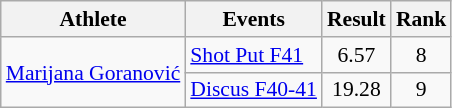<table class=wikitable style="font-size:90%">
<tr align=center>
<th scope="col">Athlete</th>
<th scope="col">Events</th>
<th scope="col">Result</th>
<th scope="col">Rank</th>
</tr>
<tr align=center>
<td align=left rowspan=2><a href='#'>Marijana Goranović</a></td>
<td align=left><a href='#'>Shot Put F41</a></td>
<td>6.57</td>
<td>8</td>
</tr>
<tr align=center>
<td align=left><a href='#'>Discus F40-41</a></td>
<td>19.28</td>
<td>9</td>
</tr>
</table>
